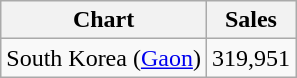<table class="wikitable sortable">
<tr>
<th>Chart</th>
<th>Sales</th>
</tr>
<tr>
<td>South Korea (<a href='#'>Gaon</a>)</td>
<td>319,951 </td>
</tr>
</table>
